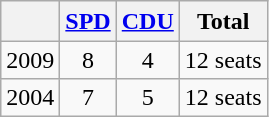<table class="wikitable" style="text-align:center">
<tr style="line-height:1.2">
<th> </th>
<th><a href='#'>SPD</a></th>
<th><a href='#'>CDU</a></th>
<th>Total</th>
</tr>
<tr>
<td>2009</td>
<td>8</td>
<td>4</td>
<td>12 seats</td>
</tr>
<tr>
<td>2004</td>
<td>7</td>
<td>5</td>
<td>12 seats</td>
</tr>
</table>
